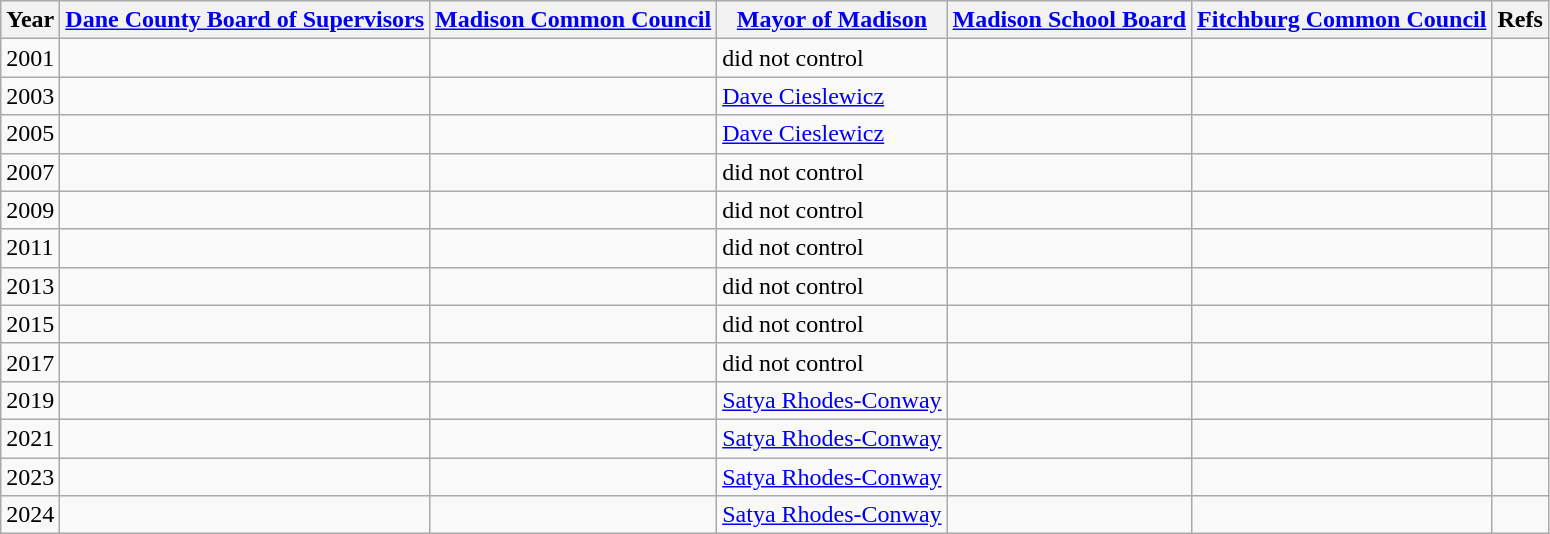<table class="wikitable sortable">
<tr>
<th>Year</th>
<th><a href='#'>Dane County Board of Supervisors</a></th>
<th><a href='#'>Madison Common Council</a></th>
<th><a href='#'>Mayor of Madison</a></th>
<th><a href='#'>Madison School Board</a></th>
<th><a href='#'>Fitchburg Common Council</a></th>
<th>Refs</th>
</tr>
<tr>
<td>2001</td>
<td></td>
<td></td>
<td>did not control</td>
<td></td>
<td></td>
<td></td>
</tr>
<tr>
<td>2003</td>
<td></td>
<td></td>
<td><a href='#'>Dave Cieslewicz</a></td>
<td></td>
<td></td>
<td></td>
</tr>
<tr>
<td>2005</td>
<td></td>
<td></td>
<td><a href='#'>Dave Cieslewicz</a></td>
<td></td>
<td></td>
<td></td>
</tr>
<tr>
<td>2007</td>
<td></td>
<td></td>
<td>did not control</td>
<td></td>
<td></td>
<td></td>
</tr>
<tr>
<td>2009</td>
<td></td>
<td></td>
<td>did not control</td>
<td></td>
<td></td>
<td></td>
</tr>
<tr>
<td>2011</td>
<td></td>
<td></td>
<td>did not control</td>
<td></td>
<td></td>
<td></td>
</tr>
<tr>
<td>2013</td>
<td></td>
<td></td>
<td>did not control</td>
<td></td>
<td></td>
<td></td>
</tr>
<tr>
<td>2015</td>
<td></td>
<td></td>
<td>did not control</td>
<td></td>
<td></td>
<td></td>
</tr>
<tr>
<td>2017</td>
<td></td>
<td></td>
<td>did not control</td>
<td></td>
<td></td>
<td></td>
</tr>
<tr>
<td>2019</td>
<td></td>
<td></td>
<td><a href='#'>Satya Rhodes-Conway</a></td>
<td></td>
<td></td>
<td></td>
</tr>
<tr>
<td>2021</td>
<td></td>
<td></td>
<td><a href='#'>Satya Rhodes-Conway</a></td>
<td></td>
<td></td>
<td></td>
</tr>
<tr>
<td>2023</td>
<td></td>
<td></td>
<td><a href='#'>Satya Rhodes-Conway</a></td>
<td></td>
<td></td>
<td></td>
</tr>
<tr>
<td>2024</td>
<td></td>
<td></td>
<td><a href='#'>Satya Rhodes-Conway</a></td>
<td></td>
<td></td>
<td></td>
</tr>
</table>
